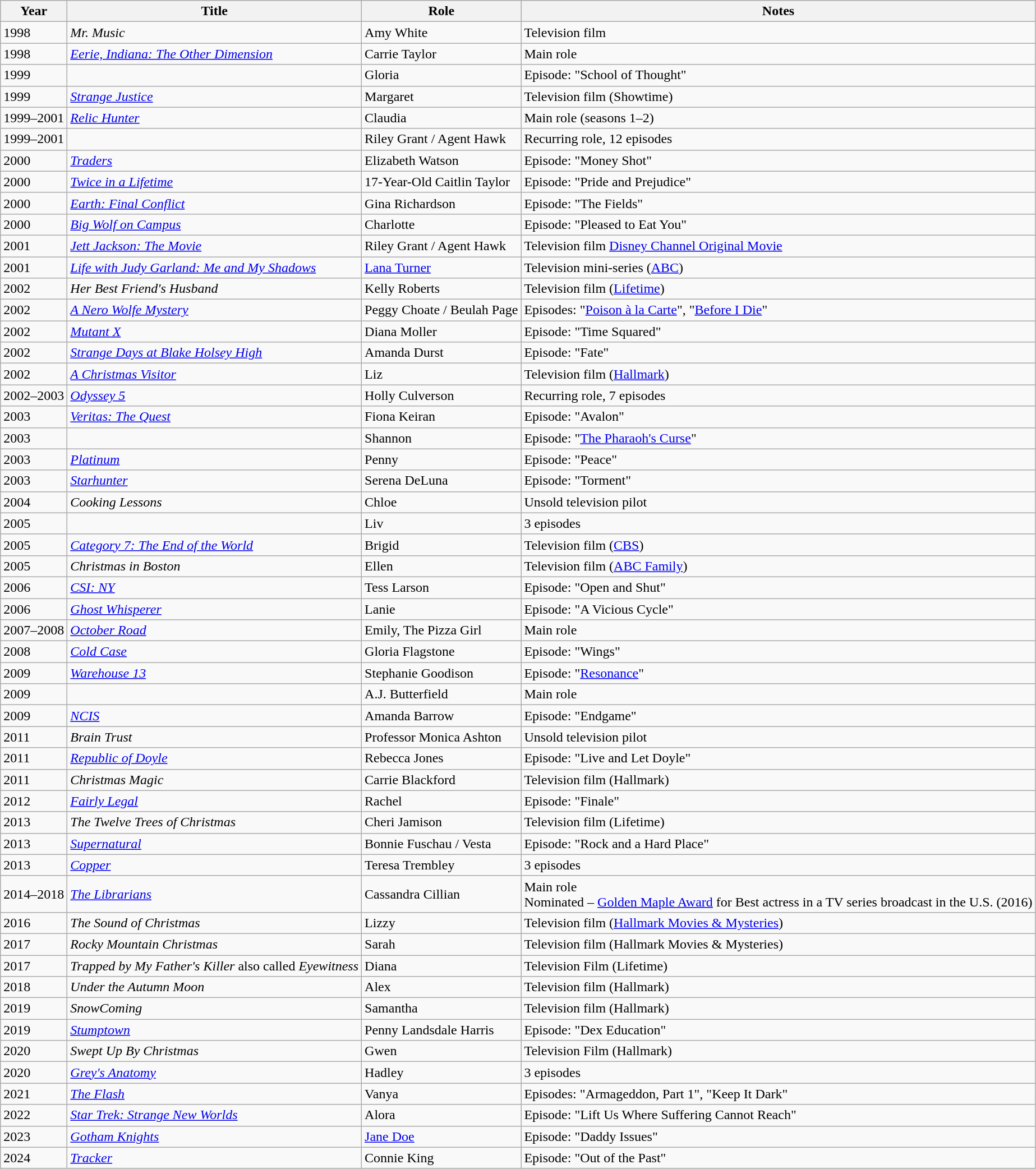<table class="wikitable sortable">
<tr>
<th>Year</th>
<th>Title</th>
<th>Role</th>
<th class="unsortable">Notes</th>
</tr>
<tr>
<td>1998</td>
<td><em>Mr. Music</em></td>
<td>Amy White</td>
<td>Television film</td>
</tr>
<tr>
<td>1998</td>
<td><em><a href='#'>Eerie, Indiana: The Other Dimension</a></em></td>
<td>Carrie Taylor</td>
<td>Main role</td>
</tr>
<tr>
<td>1999</td>
<td></td>
<td>Gloria</td>
<td>Episode: "School of Thought"</td>
</tr>
<tr>
<td>1999</td>
<td><em><a href='#'>Strange Justice</a></em></td>
<td>Margaret</td>
<td>Television film (Showtime)</td>
</tr>
<tr>
<td>1999–2001</td>
<td><em><a href='#'>Relic Hunter</a></em></td>
<td>Claudia</td>
<td>Main role (seasons 1–2)</td>
</tr>
<tr>
<td>1999–2001</td>
<td><em></em></td>
<td>Riley Grant / Agent Hawk</td>
<td>Recurring role, 12 episodes</td>
</tr>
<tr>
<td>2000</td>
<td><em><a href='#'>Traders</a></em></td>
<td>Elizabeth Watson</td>
<td>Episode: "Money Shot"</td>
</tr>
<tr>
<td>2000</td>
<td><em><a href='#'>Twice in a Lifetime</a></em></td>
<td>17-Year-Old Caitlin Taylor</td>
<td>Episode: "Pride and Prejudice"</td>
</tr>
<tr>
<td>2000</td>
<td><em><a href='#'>Earth: Final Conflict</a></em></td>
<td>Gina Richardson</td>
<td>Episode: "The Fields"</td>
</tr>
<tr>
<td>2000</td>
<td><em><a href='#'>Big Wolf on Campus</a></em></td>
<td>Charlotte</td>
<td>Episode: "Pleased to Eat You"</td>
</tr>
<tr>
<td>2001</td>
<td><em><a href='#'>Jett Jackson: The Movie</a></em></td>
<td>Riley Grant / Agent Hawk</td>
<td>Television film <a href='#'>Disney Channel Original Movie</a></td>
</tr>
<tr>
<td>2001</td>
<td><em><a href='#'>Life with Judy Garland: Me and My Shadows</a></em></td>
<td><a href='#'>Lana Turner</a></td>
<td>Television mini-series (<a href='#'>ABC</a>)</td>
</tr>
<tr>
<td>2002</td>
<td><em>Her Best Friend's Husband</em></td>
<td>Kelly Roberts</td>
<td>Television film (<a href='#'>Lifetime</a>)</td>
</tr>
<tr>
<td>2002</td>
<td data-sort-value="Nero Wolfe Mystery, A"><em><a href='#'>A Nero Wolfe Mystery</a></em></td>
<td>Peggy Choate / Beulah Page</td>
<td>Episodes: "<a href='#'>Poison à la Carte</a>", "<a href='#'>Before I Die</a>"</td>
</tr>
<tr>
<td>2002</td>
<td><em><a href='#'>Mutant X</a></em></td>
<td>Diana Moller</td>
<td>Episode: "Time Squared"</td>
</tr>
<tr>
<td>2002</td>
<td><em><a href='#'>Strange Days at Blake Holsey High</a></em></td>
<td>Amanda Durst</td>
<td>Episode: "Fate"</td>
</tr>
<tr>
<td>2002</td>
<td data-sort-value="Christmas Visitor, A"><em><a href='#'>A Christmas Visitor</a></em></td>
<td>Liz</td>
<td>Television film (<a href='#'>Hallmark</a>)</td>
</tr>
<tr>
<td>2002–2003</td>
<td><em><a href='#'>Odyssey 5</a></em></td>
<td>Holly Culverson</td>
<td>Recurring role, 7 episodes</td>
</tr>
<tr>
<td>2003</td>
<td><em><a href='#'>Veritas: The Quest</a></em></td>
<td>Fiona Keiran</td>
<td>Episode: "Avalon"</td>
</tr>
<tr>
<td>2003</td>
<td><em></em></td>
<td>Shannon</td>
<td>Episode: "<a href='#'>The Pharaoh's Curse</a>"</td>
</tr>
<tr>
<td>2003</td>
<td><em><a href='#'>Platinum</a></em></td>
<td>Penny</td>
<td>Episode: "Peace"</td>
</tr>
<tr>
<td>2003</td>
<td><em><a href='#'>Starhunter</a></em></td>
<td>Serena DeLuna</td>
<td>Episode: "Torment"</td>
</tr>
<tr>
<td>2004</td>
<td><em>Cooking Lessons</em></td>
<td>Chloe</td>
<td>Unsold television pilot</td>
</tr>
<tr>
<td>2005</td>
<td><em></em></td>
<td>Liv</td>
<td>3 episodes</td>
</tr>
<tr>
<td>2005</td>
<td><em><a href='#'>Category 7: The End of the World</a></em></td>
<td>Brigid</td>
<td>Television film (<a href='#'>CBS</a>)</td>
</tr>
<tr>
<td>2005</td>
<td><em>Christmas in Boston</em></td>
<td>Ellen</td>
<td>Television film (<a href='#'>ABC Family</a>)</td>
</tr>
<tr>
<td>2006</td>
<td><em><a href='#'>CSI: NY</a></em></td>
<td>Tess Larson</td>
<td>Episode: "Open and Shut"</td>
</tr>
<tr>
<td>2006</td>
<td><em><a href='#'>Ghost Whisperer</a></em></td>
<td>Lanie</td>
<td>Episode: "A Vicious Cycle"</td>
</tr>
<tr>
<td>2007–2008</td>
<td><em><a href='#'>October Road</a></em></td>
<td>Emily, The Pizza Girl</td>
<td>Main role</td>
</tr>
<tr>
<td>2008</td>
<td><em><a href='#'>Cold Case</a></em></td>
<td>Gloria Flagstone</td>
<td>Episode: "Wings"</td>
</tr>
<tr>
<td>2009</td>
<td><em><a href='#'>Warehouse 13</a></em></td>
<td>Stephanie Goodison</td>
<td>Episode: "<a href='#'>Resonance</a>"</td>
</tr>
<tr>
<td>2009</td>
<td><em></em></td>
<td>A.J. Butterfield</td>
<td>Main role</td>
</tr>
<tr>
<td>2009</td>
<td><em><a href='#'>NCIS</a></em></td>
<td>Amanda Barrow</td>
<td>Episode: "Endgame"</td>
</tr>
<tr>
<td>2011</td>
<td><em>Brain Trust</em></td>
<td>Professor Monica Ashton</td>
<td>Unsold television pilot</td>
</tr>
<tr>
<td>2011</td>
<td><em><a href='#'>Republic of Doyle</a></em></td>
<td>Rebecca Jones</td>
<td>Episode: "Live and Let Doyle"</td>
</tr>
<tr>
<td>2011</td>
<td><em>Christmas Magic</em></td>
<td>Carrie Blackford</td>
<td>Television film (Hallmark)</td>
</tr>
<tr>
<td>2012</td>
<td><em><a href='#'>Fairly Legal</a></em></td>
<td>Rachel</td>
<td>Episode: "Finale"</td>
</tr>
<tr>
<td>2013</td>
<td data-sort-value="Twelve Trees of Christmas, The"><em>The Twelve Trees of Christmas</em></td>
<td>Cheri Jamison</td>
<td>Television film (Lifetime)</td>
</tr>
<tr>
<td>2013</td>
<td><em><a href='#'>Supernatural</a></em></td>
<td>Bonnie Fuschau / Vesta</td>
<td>Episode: "Rock and a Hard Place"</td>
</tr>
<tr>
<td>2013</td>
<td><em><a href='#'>Copper</a></em></td>
<td>Teresa Trembley</td>
<td>3 episodes</td>
</tr>
<tr>
<td>2014–2018</td>
<td data-sort-value="Librarians, The"><em><a href='#'>The Librarians</a></em></td>
<td>Cassandra Cillian</td>
<td>Main role<br>Nominated – <a href='#'>Golden Maple Award</a> for Best actress in a TV series broadcast in the U.S. (2016)</td>
</tr>
<tr>
<td>2016</td>
<td data-sort-value="Sound of Christmas, The"><em>The Sound of Christmas</em></td>
<td>Lizzy</td>
<td>Television film (<a href='#'>Hallmark Movies & Mysteries</a>)</td>
</tr>
<tr>
<td>2017</td>
<td><em>Rocky Mountain Christmas</em></td>
<td>Sarah</td>
<td>Television film (Hallmark Movies & Mysteries)</td>
</tr>
<tr>
<td>2017</td>
<td><em>Trapped by My Father's Killer</em> also called <em>Eyewitness</em></td>
<td>Diana</td>
<td>Television Film (Lifetime)</td>
</tr>
<tr>
<td>2018</td>
<td><em>Under the Autumn Moon</em></td>
<td>Alex</td>
<td>Television film (Hallmark)</td>
</tr>
<tr>
<td>2019</td>
<td><em>SnowComing</em></td>
<td>Samantha</td>
<td>Television film (Hallmark)</td>
</tr>
<tr>
<td>2019</td>
<td><em><a href='#'>Stumptown</a></em></td>
<td>Penny Landsdale Harris</td>
<td>Episode: "Dex Education"</td>
</tr>
<tr>
<td>2020</td>
<td><em>Swept Up By Christmas</em></td>
<td>Gwen</td>
<td>Television Film (Hallmark)</td>
</tr>
<tr>
<td>2020</td>
<td><em><a href='#'>Grey's Anatomy</a></em></td>
<td>Hadley</td>
<td>3 episodes</td>
</tr>
<tr>
<td>2021</td>
<td data-sort-value="Flash, The"><em><a href='#'>The Flash</a></em></td>
<td>Vanya</td>
<td>Episodes: "Armageddon, Part 1", "Keep It Dark"</td>
</tr>
<tr>
<td>2022</td>
<td><em><a href='#'>Star Trek: Strange New Worlds</a></em></td>
<td>Alora</td>
<td>Episode: "Lift Us Where Suffering Cannot Reach"</td>
</tr>
<tr>
<td>2023</td>
<td><em><a href='#'>Gotham Knights</a></em></td>
<td><a href='#'>Jane Doe</a></td>
<td>Episode: "Daddy Issues"</td>
</tr>
<tr>
<td>2024</td>
<td><em><a href='#'>Tracker</a></em></td>
<td>Connie King</td>
<td>Episode: "Out of the Past"</td>
</tr>
</table>
